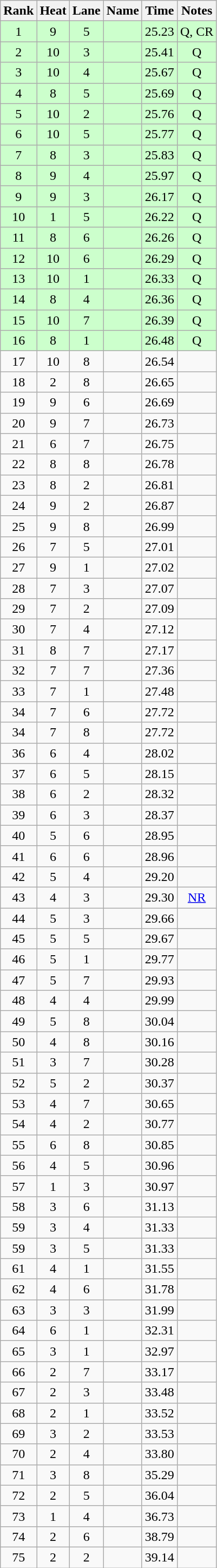<table class="wikitable sortable" style="text-align:center">
<tr>
<th>Rank</th>
<th>Heat</th>
<th>Lane</th>
<th>Name</th>
<th>Time</th>
<th>Notes</th>
</tr>
<tr bgcolor=ccffcc>
<td>1</td>
<td>9</td>
<td>5</td>
<td align=left></td>
<td>25.23</td>
<td>Q, CR</td>
</tr>
<tr bgcolor=ccffcc>
<td>2</td>
<td>10</td>
<td>3</td>
<td align=left></td>
<td>25.41</td>
<td>Q</td>
</tr>
<tr bgcolor=ccffcc>
<td>3</td>
<td>10</td>
<td>4</td>
<td align=left></td>
<td>25.67</td>
<td>Q</td>
</tr>
<tr bgcolor=ccffcc>
<td>4</td>
<td>8</td>
<td>5</td>
<td align=left></td>
<td>25.69</td>
<td>Q</td>
</tr>
<tr bgcolor=ccffcc>
<td>5</td>
<td>10</td>
<td>2</td>
<td align=left></td>
<td>25.76</td>
<td>Q</td>
</tr>
<tr bgcolor=ccffcc>
<td>6</td>
<td>10</td>
<td>5</td>
<td align=left></td>
<td>25.77</td>
<td>Q</td>
</tr>
<tr bgcolor=ccffcc>
<td>7</td>
<td>8</td>
<td>3</td>
<td align=left></td>
<td>25.83</td>
<td>Q</td>
</tr>
<tr bgcolor=ccffcc>
<td>8</td>
<td>9</td>
<td>4</td>
<td align=left></td>
<td>25.97</td>
<td>Q</td>
</tr>
<tr bgcolor=ccffcc>
<td>9</td>
<td>9</td>
<td>3</td>
<td align=left></td>
<td>26.17</td>
<td>Q</td>
</tr>
<tr bgcolor=ccffcc>
<td>10</td>
<td>1</td>
<td>5</td>
<td align=left></td>
<td>26.22</td>
<td>Q</td>
</tr>
<tr bgcolor=ccffcc>
<td>11</td>
<td>8</td>
<td>6</td>
<td align=left></td>
<td>26.26</td>
<td>Q</td>
</tr>
<tr bgcolor=ccffcc>
<td>12</td>
<td>10</td>
<td>6</td>
<td align=left></td>
<td>26.29</td>
<td>Q</td>
</tr>
<tr bgcolor=ccffcc>
<td>13</td>
<td>10</td>
<td>1</td>
<td align=left></td>
<td>26.33</td>
<td>Q</td>
</tr>
<tr bgcolor=ccffcc>
<td>14</td>
<td>8</td>
<td>4</td>
<td align=left></td>
<td>26.36</td>
<td>Q</td>
</tr>
<tr bgcolor=ccffcc>
<td>15</td>
<td>10</td>
<td>7</td>
<td align=left></td>
<td>26.39</td>
<td>Q</td>
</tr>
<tr bgcolor=ccffcc>
<td>16</td>
<td>8</td>
<td>1</td>
<td align=left></td>
<td>26.48</td>
<td>Q</td>
</tr>
<tr>
<td>17</td>
<td>10</td>
<td>8</td>
<td align=left></td>
<td>26.54</td>
<td></td>
</tr>
<tr>
<td>18</td>
<td>2</td>
<td>8</td>
<td align=left></td>
<td>26.65</td>
<td></td>
</tr>
<tr>
<td>19</td>
<td>9</td>
<td>6</td>
<td align=left></td>
<td>26.69</td>
<td></td>
</tr>
<tr>
<td>20</td>
<td>9</td>
<td>7</td>
<td align=left></td>
<td>26.73</td>
<td></td>
</tr>
<tr>
<td>21</td>
<td>6</td>
<td>7</td>
<td align=left></td>
<td>26.75</td>
<td></td>
</tr>
<tr>
<td>22</td>
<td>8</td>
<td>8</td>
<td align=left></td>
<td>26.78</td>
<td></td>
</tr>
<tr>
<td>23</td>
<td>8</td>
<td>2</td>
<td align=left></td>
<td>26.81</td>
<td></td>
</tr>
<tr>
<td>24</td>
<td>9</td>
<td>2</td>
<td align=left></td>
<td>26.87</td>
<td></td>
</tr>
<tr>
<td>25</td>
<td>9</td>
<td>8</td>
<td align=left></td>
<td>26.99</td>
<td></td>
</tr>
<tr>
<td>26</td>
<td>7</td>
<td>5</td>
<td align=left></td>
<td>27.01</td>
<td></td>
</tr>
<tr>
<td>27</td>
<td>9</td>
<td>1</td>
<td align=left></td>
<td>27.02</td>
<td></td>
</tr>
<tr>
<td>28</td>
<td>7</td>
<td>3</td>
<td align=left></td>
<td>27.07</td>
<td></td>
</tr>
<tr>
<td>29</td>
<td>7</td>
<td>2</td>
<td align=left></td>
<td>27.09</td>
<td></td>
</tr>
<tr>
<td>30</td>
<td>7</td>
<td>4</td>
<td align=left></td>
<td>27.12</td>
<td></td>
</tr>
<tr>
<td>31</td>
<td>8</td>
<td>7</td>
<td align=left></td>
<td>27.17</td>
<td></td>
</tr>
<tr>
<td>32</td>
<td>7</td>
<td>7</td>
<td align=left></td>
<td>27.36</td>
<td></td>
</tr>
<tr>
<td>33</td>
<td>7</td>
<td>1</td>
<td align=left></td>
<td>27.48</td>
<td></td>
</tr>
<tr>
<td>34</td>
<td>7</td>
<td>6</td>
<td align=left></td>
<td>27.72</td>
<td></td>
</tr>
<tr>
<td>34</td>
<td>7</td>
<td>8</td>
<td align=left></td>
<td>27.72</td>
<td></td>
</tr>
<tr>
<td>36</td>
<td>6</td>
<td>4</td>
<td align=left></td>
<td>28.02</td>
<td></td>
</tr>
<tr>
<td>37</td>
<td>6</td>
<td>5</td>
<td align=left></td>
<td>28.15</td>
<td></td>
</tr>
<tr>
<td>38</td>
<td>6</td>
<td>2</td>
<td align=left></td>
<td>28.32</td>
<td></td>
</tr>
<tr>
<td>39</td>
<td>6</td>
<td>3</td>
<td align=left></td>
<td>28.37</td>
<td></td>
</tr>
<tr>
<td>40</td>
<td>5</td>
<td>6</td>
<td align=left></td>
<td>28.95</td>
<td></td>
</tr>
<tr>
<td>41</td>
<td>6</td>
<td>6</td>
<td align=left></td>
<td>28.96</td>
<td></td>
</tr>
<tr>
<td>42</td>
<td>5</td>
<td>4</td>
<td align=left></td>
<td>29.20</td>
<td></td>
</tr>
<tr>
<td>43</td>
<td>4</td>
<td>3</td>
<td align=left></td>
<td>29.30</td>
<td><a href='#'>NR</a></td>
</tr>
<tr>
<td>44</td>
<td>5</td>
<td>3</td>
<td align=left></td>
<td>29.66</td>
<td></td>
</tr>
<tr>
<td>45</td>
<td>5</td>
<td>5</td>
<td align=left></td>
<td>29.67</td>
<td></td>
</tr>
<tr>
<td>46</td>
<td>5</td>
<td>1</td>
<td align=left></td>
<td>29.77</td>
<td></td>
</tr>
<tr>
<td>47</td>
<td>5</td>
<td>7</td>
<td align=left></td>
<td>29.93</td>
<td></td>
</tr>
<tr>
<td>48</td>
<td>4</td>
<td>4</td>
<td align=left></td>
<td>29.99</td>
<td></td>
</tr>
<tr>
<td>49</td>
<td>5</td>
<td>8</td>
<td align=left></td>
<td>30.04</td>
<td></td>
</tr>
<tr>
<td>50</td>
<td>4</td>
<td>8</td>
<td align=left></td>
<td>30.16</td>
<td></td>
</tr>
<tr>
<td>51</td>
<td>3</td>
<td>7</td>
<td align=left></td>
<td>30.28</td>
<td></td>
</tr>
<tr>
<td>52</td>
<td>5</td>
<td>2</td>
<td align=left></td>
<td>30.37</td>
<td></td>
</tr>
<tr>
<td>53</td>
<td>4</td>
<td>7</td>
<td align=left></td>
<td>30.65</td>
<td></td>
</tr>
<tr>
<td>54</td>
<td>4</td>
<td>2</td>
<td align=left></td>
<td>30.77</td>
<td></td>
</tr>
<tr>
<td>55</td>
<td>6</td>
<td>8</td>
<td align=left></td>
<td>30.85</td>
<td></td>
</tr>
<tr>
<td>56</td>
<td>4</td>
<td>5</td>
<td align=left></td>
<td>30.96</td>
<td></td>
</tr>
<tr>
<td>57</td>
<td>1</td>
<td>3</td>
<td align=left></td>
<td>30.97</td>
<td></td>
</tr>
<tr>
<td>58</td>
<td>3</td>
<td>6</td>
<td align=left></td>
<td>31.13</td>
<td></td>
</tr>
<tr>
<td>59</td>
<td>3</td>
<td>4</td>
<td align=left></td>
<td>31.33</td>
<td></td>
</tr>
<tr>
<td>59</td>
<td>3</td>
<td>5</td>
<td align=left></td>
<td>31.33</td>
<td></td>
</tr>
<tr>
<td>61</td>
<td>4</td>
<td>1</td>
<td align=left></td>
<td>31.55</td>
<td></td>
</tr>
<tr>
<td>62</td>
<td>4</td>
<td>6</td>
<td align=left></td>
<td>31.78</td>
<td></td>
</tr>
<tr>
<td>63</td>
<td>3</td>
<td>3</td>
<td align=left></td>
<td>31.99</td>
<td></td>
</tr>
<tr>
<td>64</td>
<td>6</td>
<td>1</td>
<td align=left></td>
<td>32.31</td>
<td></td>
</tr>
<tr>
<td>65</td>
<td>3</td>
<td>1</td>
<td align=left></td>
<td>32.97</td>
<td></td>
</tr>
<tr>
<td>66</td>
<td>2</td>
<td>7</td>
<td align=left></td>
<td>33.17</td>
<td></td>
</tr>
<tr>
<td>67</td>
<td>2</td>
<td>3</td>
<td align=left></td>
<td>33.48</td>
<td></td>
</tr>
<tr>
<td>68</td>
<td>2</td>
<td>1</td>
<td align=left></td>
<td>33.52</td>
<td></td>
</tr>
<tr>
<td>69</td>
<td>3</td>
<td>2</td>
<td align=left></td>
<td>33.53</td>
<td></td>
</tr>
<tr>
<td>70</td>
<td>2</td>
<td>4</td>
<td align=left></td>
<td>33.80</td>
<td></td>
</tr>
<tr>
<td>71</td>
<td>3</td>
<td>8</td>
<td align=left></td>
<td>35.29</td>
<td></td>
</tr>
<tr>
<td>72</td>
<td>2</td>
<td>5</td>
<td align=left></td>
<td>36.04</td>
<td></td>
</tr>
<tr>
<td>73</td>
<td>1</td>
<td>4</td>
<td align=left></td>
<td>36.73</td>
<td></td>
</tr>
<tr>
<td>74</td>
<td>2</td>
<td>6</td>
<td align=left></td>
<td>38.79</td>
<td></td>
</tr>
<tr>
<td>75</td>
<td>2</td>
<td>2</td>
<td align=left></td>
<td>39.14</td>
<td></td>
</tr>
</table>
